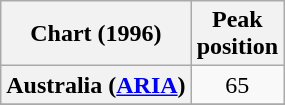<table class="wikitable sortable plainrowheaders">
<tr>
<th>Chart (1996)</th>
<th>Peak<br>position</th>
</tr>
<tr>
<th scope="row">Australia (<a href='#'>ARIA</a>)</th>
<td align="center">65</td>
</tr>
<tr>
</tr>
<tr>
</tr>
<tr>
</tr>
<tr>
</tr>
<tr>
</tr>
<tr>
</tr>
<tr>
</tr>
<tr>
</tr>
<tr>
</tr>
<tr>
</tr>
<tr>
</tr>
<tr>
</tr>
<tr>
</tr>
<tr>
</tr>
<tr>
</tr>
</table>
